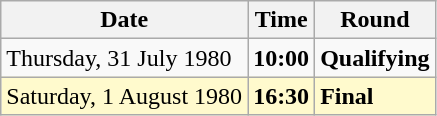<table class="wikitable">
<tr>
<th>Date</th>
<th>Time</th>
<th>Round</th>
</tr>
<tr>
<td>Thursday, 31 July 1980</td>
<td><strong>10:00</strong></td>
<td><strong>Qualifying</strong></td>
</tr>
<tr style=background:lemonchiffon>
<td>Saturday, 1 August 1980</td>
<td><strong>16:30</strong></td>
<td><strong>Final</strong></td>
</tr>
</table>
